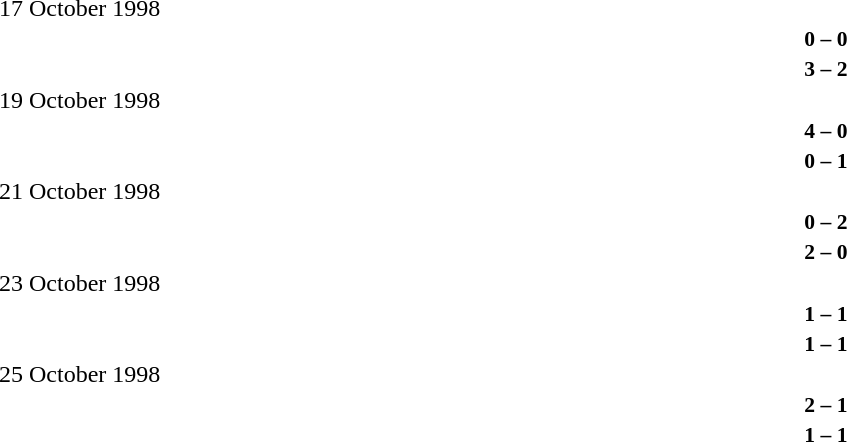<table width=50% cellspacing=1>
<tr>
<td>17 October 1998</td>
</tr>
<tr style=font-size:90%>
<td align=right><strong></strong></td>
<td align=center><strong>0 – 0</strong></td>
<td><strong></strong></td>
</tr>
<tr style=font-size:90%>
<td align=right><strong></strong></td>
<td align=center><strong>3 – 2</strong></td>
<td><strong></strong></td>
</tr>
<tr>
<td>19 October 1998</td>
</tr>
<tr style=font-size:90%>
<td align=right><strong></strong></td>
<td align=center><strong>4 – 0</strong></td>
<td><strong></strong></td>
</tr>
<tr style=font-size:90%>
<td align=right><strong></strong></td>
<td align=center><strong>0 – 1</strong></td>
<td><strong></strong></td>
</tr>
<tr>
<td>21 October 1998</td>
</tr>
<tr style=font-size:90%>
<td align=right><strong></strong></td>
<td align=center><strong>0 – 2</strong></td>
<td><strong></strong></td>
</tr>
<tr style=font-size:90%>
<td align=right><strong></strong></td>
<td align=center><strong>2 – 0</strong></td>
<td><strong></strong></td>
</tr>
<tr>
<td>23 October 1998</td>
</tr>
<tr style=font-size:90%>
<td align=right><strong></strong></td>
<td align=center><strong>1 – 1</strong></td>
<td><strong></strong></td>
</tr>
<tr style=font-size:90%>
<td align=right><strong></strong></td>
<td align=center><strong>1 – 1</strong></td>
<td><strong></strong></td>
</tr>
<tr>
<td>25 October 1998</td>
</tr>
<tr style=font-size:90%>
<td align=right><strong></strong></td>
<td align=center><strong>2 – 1</strong></td>
<td><strong></strong></td>
</tr>
<tr style=font-size:90%>
<td align=right><strong></strong></td>
<td align=center><strong>1 – 1</strong></td>
<td><strong></strong></td>
</tr>
</table>
